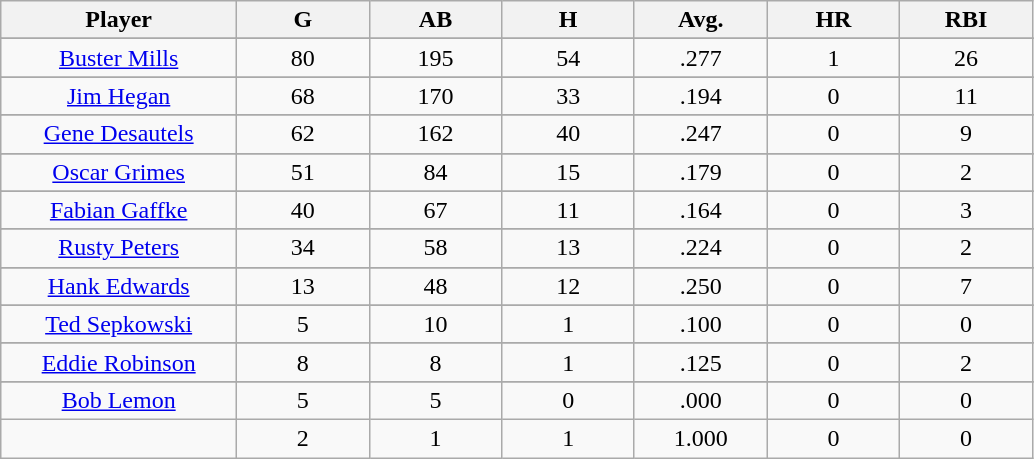<table class="wikitable sortable">
<tr>
<th bgcolor="#DDDDFF" width="16%">Player</th>
<th bgcolor="#DDDDFF" width="9%">G</th>
<th bgcolor="#DDDDFF" width="9%">AB</th>
<th bgcolor="#DDDDFF" width="9%">H</th>
<th bgcolor="#DDDDFF" width="9%">Avg.</th>
<th bgcolor="#DDDDFF" width="9%">HR</th>
<th bgcolor="#DDDDFF" width="9%">RBI</th>
</tr>
<tr>
</tr>
<tr align="center">
<td><a href='#'>Buster Mills</a></td>
<td>80</td>
<td>195</td>
<td>54</td>
<td>.277</td>
<td>1</td>
<td>26</td>
</tr>
<tr>
</tr>
<tr align="center">
<td><a href='#'>Jim Hegan</a></td>
<td>68</td>
<td>170</td>
<td>33</td>
<td>.194</td>
<td>0</td>
<td>11</td>
</tr>
<tr>
</tr>
<tr align="center">
<td><a href='#'>Gene Desautels</a></td>
<td>62</td>
<td>162</td>
<td>40</td>
<td>.247</td>
<td>0</td>
<td>9</td>
</tr>
<tr>
</tr>
<tr align="center">
<td><a href='#'>Oscar Grimes</a></td>
<td>51</td>
<td>84</td>
<td>15</td>
<td>.179</td>
<td>0</td>
<td>2</td>
</tr>
<tr>
</tr>
<tr align="center">
<td><a href='#'>Fabian Gaffke</a></td>
<td>40</td>
<td>67</td>
<td>11</td>
<td>.164</td>
<td>0</td>
<td>3</td>
</tr>
<tr>
</tr>
<tr align="center">
<td><a href='#'>Rusty Peters</a></td>
<td>34</td>
<td>58</td>
<td>13</td>
<td>.224</td>
<td>0</td>
<td>2</td>
</tr>
<tr>
</tr>
<tr align="center">
<td><a href='#'>Hank Edwards</a></td>
<td>13</td>
<td>48</td>
<td>12</td>
<td>.250</td>
<td>0</td>
<td>7</td>
</tr>
<tr>
</tr>
<tr align="center">
<td><a href='#'>Ted Sepkowski</a></td>
<td>5</td>
<td>10</td>
<td>1</td>
<td>.100</td>
<td>0</td>
<td>0</td>
</tr>
<tr>
</tr>
<tr align="center">
<td><a href='#'>Eddie Robinson</a></td>
<td>8</td>
<td>8</td>
<td>1</td>
<td>.125</td>
<td>0</td>
<td>2</td>
</tr>
<tr>
</tr>
<tr align="center">
<td><a href='#'>Bob Lemon</a></td>
<td>5</td>
<td>5</td>
<td>0</td>
<td>.000</td>
<td>0</td>
<td>0</td>
</tr>
<tr align="center">
<td></td>
<td>2</td>
<td>1</td>
<td>1</td>
<td>1.000</td>
<td>0</td>
<td>0</td>
</tr>
</table>
